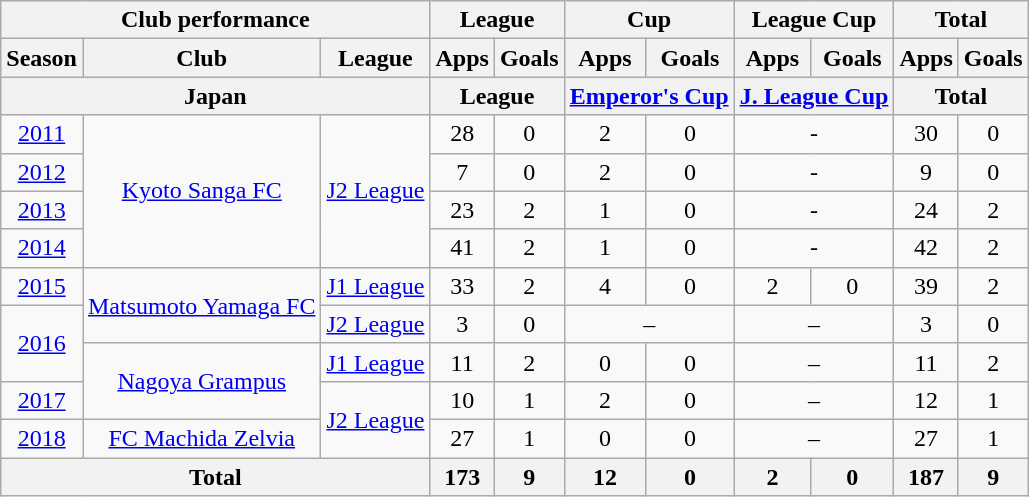<table class="wikitable" style="text-align:center;">
<tr>
<th colspan=3>Club performance</th>
<th colspan=2>League</th>
<th colspan=2>Cup</th>
<th colspan=2>League Cup</th>
<th colspan=2>Total</th>
</tr>
<tr>
<th>Season</th>
<th>Club</th>
<th>League</th>
<th>Apps</th>
<th>Goals</th>
<th>Apps</th>
<th>Goals</th>
<th>Apps</th>
<th>Goals</th>
<th>Apps</th>
<th>Goals</th>
</tr>
<tr>
<th colspan=3>Japan</th>
<th colspan=2>League</th>
<th colspan=2><a href='#'>Emperor's Cup</a></th>
<th colspan=2><a href='#'>J. League Cup</a></th>
<th colspan=2>Total</th>
</tr>
<tr>
<td><a href='#'>2011</a></td>
<td rowspan="4"><a href='#'>Kyoto Sanga FC</a></td>
<td rowspan="4"><a href='#'>J2 League</a></td>
<td>28</td>
<td>0</td>
<td>2</td>
<td>0</td>
<td colspan="2">-</td>
<td>30</td>
<td>0</td>
</tr>
<tr>
<td><a href='#'>2012</a></td>
<td>7</td>
<td>0</td>
<td>2</td>
<td>0</td>
<td colspan="2">-</td>
<td>9</td>
<td>0</td>
</tr>
<tr>
<td><a href='#'>2013</a></td>
<td>23</td>
<td>2</td>
<td>1</td>
<td>0</td>
<td colspan="2">-</td>
<td>24</td>
<td>2</td>
</tr>
<tr>
<td><a href='#'>2014</a></td>
<td>41</td>
<td>2</td>
<td>1</td>
<td>0</td>
<td colspan="2">-</td>
<td>42</td>
<td>2</td>
</tr>
<tr>
<td><a href='#'>2015</a></td>
<td rowspan="2"><a href='#'>Matsumoto Yamaga FC</a></td>
<td><a href='#'>J1 League</a></td>
<td>33</td>
<td>2</td>
<td>4</td>
<td>0</td>
<td>2</td>
<td>0</td>
<td>39</td>
<td>2</td>
</tr>
<tr>
<td rowspan="2"><a href='#'>2016</a></td>
<td><a href='#'>J2 League</a></td>
<td>3</td>
<td>0</td>
<td colspan="2">–</td>
<td colspan="2">–</td>
<td>3</td>
<td>0</td>
</tr>
<tr>
<td rowspan="2"><a href='#'>Nagoya Grampus</a></td>
<td><a href='#'>J1 League</a></td>
<td>11</td>
<td>2</td>
<td>0</td>
<td>0</td>
<td colspan="2">–</td>
<td>11</td>
<td>2</td>
</tr>
<tr>
<td><a href='#'>2017</a></td>
<td rowspan="2"><a href='#'>J2 League</a></td>
<td>10</td>
<td>1</td>
<td>2</td>
<td>0</td>
<td colspan="2">–</td>
<td>12</td>
<td>1</td>
</tr>
<tr>
<td><a href='#'>2018</a></td>
<td rowspan="1"><a href='#'>FC Machida Zelvia</a></td>
<td>27</td>
<td>1</td>
<td>0</td>
<td>0</td>
<td colspan="2">–</td>
<td>27</td>
<td>1</td>
</tr>
<tr>
<th colspan=3>Total</th>
<th>173</th>
<th>9</th>
<th>12</th>
<th>0</th>
<th>2</th>
<th>0</th>
<th>187</th>
<th>9</th>
</tr>
</table>
